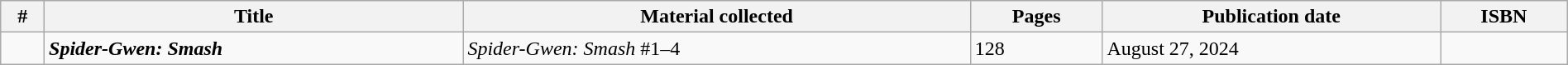<table class="wikitable" width="100%">
<tr>
<th>#</th>
<th>Title</th>
<th>Material collected</th>
<th>Pages</th>
<th>Publication date</th>
<th>ISBN</th>
</tr>
<tr>
<td></td>
<td><strong><em>Spider-Gwen: Smash</em></strong></td>
<td><em>Spider-Gwen: Smash</em> #1–4</td>
<td>128</td>
<td>August 27, 2024</td>
<td {{nowrap></td>
</tr>
</table>
